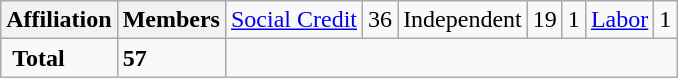<table class="wikitable">
<tr>
<th colspan="2">Affiliation</th>
<th>Members<br></th>
<td><a href='#'>Social Credit</a></td>
<td>36<br></td>
<td>Independent</td>
<td>19<br></td>
<td>1<br></td>
<td><a href='#'>Labor</a></td>
<td>1</td>
</tr>
<tr>
<td colspan="2" rowspan="1"> <strong>Total</strong><br></td>
<td><strong>57</strong></td>
</tr>
</table>
